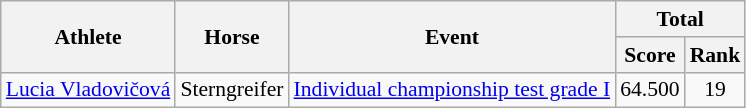<table class=wikitable style="font-size:90%">
<tr>
<th rowspan="2">Athlete</th>
<th rowspan="2">Horse</th>
<th rowspan="2">Event</th>
<th colspan="2">Total</th>
</tr>
<tr>
<th>Score</th>
<th>Rank</th>
</tr>
<tr>
<td rowspan="1"><a href='#'>Lucia Vladovičová</a></td>
<td rowspan="1">Sterngreifer</td>
<td><a href='#'>Individual championship test grade I</a></td>
<td align=center>64.500</td>
<td align=center>19</td>
</tr>
</table>
